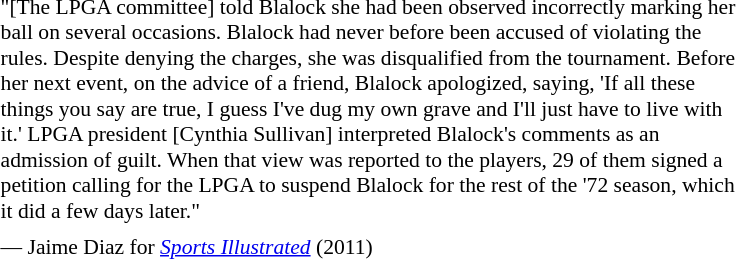<table class="toccolours" style="float: right; margin-left: 2em; margin-right: 0em; font-size: 90%; background:offwhite; color:black; width:45em; max-width: 40%;" cellspacing="5">
<tr>
<td style="text-align: left;">"[The LPGA committee] told Blalock she had been observed incorrectly marking her ball on several occasions. Blalock had never before been accused of violating the rules. Despite denying the charges, she was disqualified from the tournament. Before her next event, on the advice of a friend, Blalock apologized, saying, 'If all these things you say are true, I guess I've dug my own grave and I'll just have to live with it.' LPGA president [Cynthia Sullivan] interpreted Blalock's comments as an admission of guilt. When that view was reported to the players, 29 of them signed a petition calling for the LPGA to suspend Blalock for the rest of the '72 season, which it did a few days later."</td>
</tr>
<tr>
<td style="text-align: left;">— Jaime Diaz for <em><a href='#'>Sports Illustrated</a></em> (2011)</td>
</tr>
</table>
